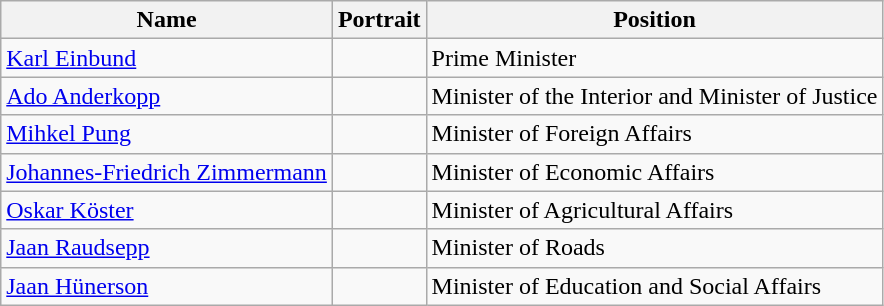<table class="wikitable">
<tr>
<th>Name</th>
<th>Portrait</th>
<th>Position</th>
</tr>
<tr>
<td><a href='#'>Karl Einbund</a></td>
<td></td>
<td>Prime Minister</td>
</tr>
<tr>
<td><a href='#'>Ado Anderkopp</a></td>
<td></td>
<td>Minister of the Interior and Minister of Justice</td>
</tr>
<tr>
<td><a href='#'>Mihkel Pung</a></td>
<td></td>
<td>Minister of Foreign Affairs</td>
</tr>
<tr>
<td><a href='#'>Johannes-Friedrich Zimmermann</a></td>
<td></td>
<td>Minister of Economic Affairs</td>
</tr>
<tr>
<td><a href='#'>Oskar Köster</a></td>
<td></td>
<td>Minister of Agricultural Affairs</td>
</tr>
<tr>
<td><a href='#'>Jaan Raudsepp</a></td>
<td></td>
<td>Minister of Roads</td>
</tr>
<tr>
<td><a href='#'>Jaan Hünerson</a></td>
<td></td>
<td>Minister of Education and Social Affairs</td>
</tr>
</table>
